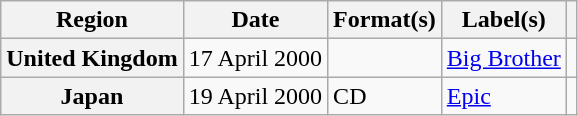<table class="wikitable plainrowheaders">
<tr>
<th scope="col">Region</th>
<th scope="col">Date</th>
<th scope="col">Format(s)</th>
<th scope="col">Label(s)</th>
<th scope="col"></th>
</tr>
<tr>
<th scope="row">United Kingdom</th>
<td>17 April 2000</td>
<td></td>
<td><a href='#'>Big Brother</a></td>
<td></td>
</tr>
<tr>
<th scope="row">Japan</th>
<td>19 April 2000</td>
<td>CD</td>
<td><a href='#'>Epic</a></td>
<td></td>
</tr>
</table>
